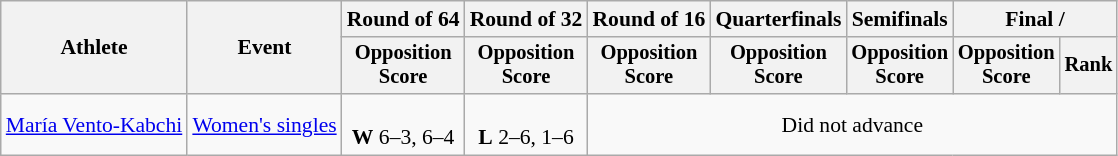<table class=wikitable style="font-size:90%">
<tr>
<th rowspan="2">Athlete</th>
<th rowspan="2">Event</th>
<th>Round of 64</th>
<th>Round of 32</th>
<th>Round of 16</th>
<th>Quarterfinals</th>
<th>Semifinals</th>
<th colspan=2>Final / </th>
</tr>
<tr style="font-size:95%">
<th>Opposition<br>Score</th>
<th>Opposition<br>Score</th>
<th>Opposition<br>Score</th>
<th>Opposition<br>Score</th>
<th>Opposition<br>Score</th>
<th>Opposition<br>Score</th>
<th>Rank</th>
</tr>
<tr align=center>
<td align=left><a href='#'>María Vento-Kabchi</a></td>
<td align=left><a href='#'>Women's singles</a></td>
<td><br><strong>W</strong> 6–3, 6–4</td>
<td><br><strong>L</strong> 2–6, 1–6</td>
<td colspan=5>Did not advance</td>
</tr>
</table>
